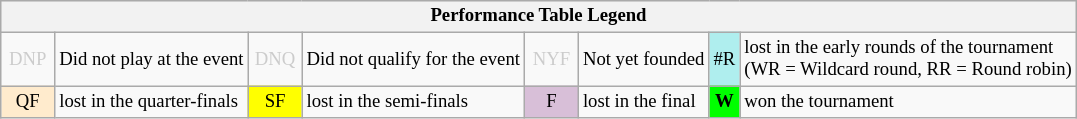<table class="wikitable" style="font-size:78%;">
<tr style="background:#efefef;">
<th colspan="8">Performance Table Legend</th>
</tr>
<tr>
<td style="color:#ccc; text-align:center; width:30px;">DNP</td>
<td>Did not play at the event</td>
<td style="color:#ccc; text-align:center; width:30px;">DNQ</td>
<td>Did not qualify for the event</td>
<td style="color:#ccc; text-align:center; width:30px;">NYF</td>
<td>Not yet founded</td>
<td style="text-align:center; background:#afeeee;">#R</td>
<td>lost in the early rounds of the tournament<br>(WR = Wildcard round, RR = Round robin)</td>
</tr>
<tr>
<td style="text-align:center; background:#ffebcd;">QF</td>
<td>lost in the quarter-finals</td>
<td style="text-align:center; background:yellow;">SF</td>
<td>lost in the semi-finals</td>
<td style="text-align:center; background:thistle;">F</td>
<td>lost in the final</td>
<td style="text-align:center; background:#0f0;"><strong>W</strong></td>
<td>won the tournament</td>
</tr>
</table>
